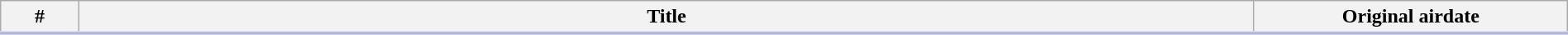<table class="wikitable" style="width:100%; background:#FFF;">
<tr style="border-bottom: 3px solid #CCF">
<th width="5%">#</th>
<th>Title</th>
<th width="20%">Original airdate</th>
</tr>
<tr>
</tr>
</table>
